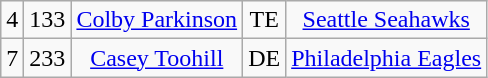<table class="wikitable" style="text-align:center">
<tr>
<td>4</td>
<td>133</td>
<td><a href='#'>Colby Parkinson</a></td>
<td>TE</td>
<td><a href='#'>Seattle Seahawks</a></td>
</tr>
<tr>
<td>7</td>
<td>233</td>
<td><a href='#'>Casey Toohill</a></td>
<td>DE</td>
<td><a href='#'>Philadelphia Eagles</a></td>
</tr>
</table>
